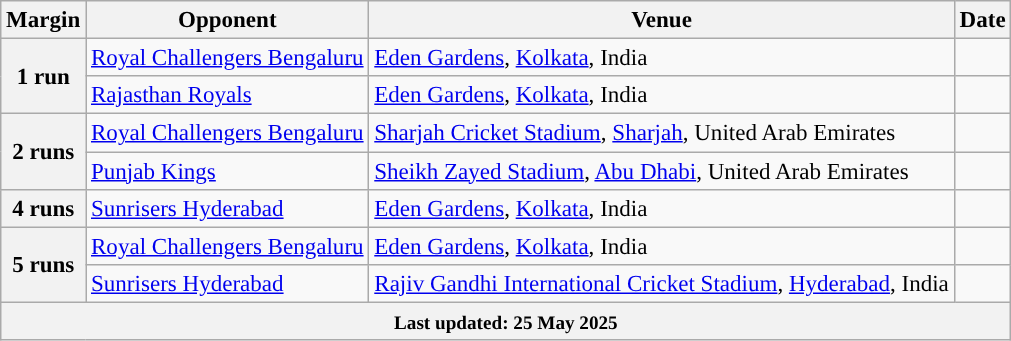<table class="wikitable sortable" style="text-align:left;font-size:96%;">
<tr>
<th>Margin</th>
<th>Opponent</th>
<th>Venue</th>
<th>Date</th>
</tr>
<tr>
<th rowspan="2">1 run</th>
<td><a href='#'>Royal Challengers Bengaluru</a></td>
<td><a href='#'>Eden Gardens</a>, <a href='#'>Kolkata</a>, India</td>
<td></td>
</tr>
<tr>
<td><a href='#'>Rajasthan Royals</a></td>
<td><a href='#'>Eden Gardens</a>, <a href='#'>Kolkata</a>, India</td>
<td></td>
</tr>
<tr>
<th rowspan="2">2 runs</th>
<td><a href='#'>Royal Challengers Bengaluru</a></td>
<td><a href='#'>Sharjah Cricket Stadium</a>, <a href='#'>Sharjah</a>, United Arab Emirates</td>
<td></td>
</tr>
<tr>
<td><a href='#'>Punjab Kings</a></td>
<td><a href='#'>Sheikh Zayed Stadium</a>, <a href='#'>Abu Dhabi</a>, United Arab Emirates</td>
<td></td>
</tr>
<tr>
<th>4 runs</th>
<td><a href='#'>Sunrisers Hyderabad</a></td>
<td><a href='#'>Eden Gardens</a>, <a href='#'>Kolkata</a>, India</td>
<td></td>
</tr>
<tr>
<th rowspan="2">5 runs</th>
<td><a href='#'>Royal Challengers Bengaluru</a></td>
<td><a href='#'>Eden Gardens</a>, <a href='#'>Kolkata</a>, India</td>
<td></td>
</tr>
<tr>
<td><a href='#'>Sunrisers Hyderabad</a></td>
<td><a href='#'>Rajiv Gandhi International Cricket Stadium</a>, <a href='#'>Hyderabad</a>, India</td>
<td></td>
</tr>
<tr class="sortbottom">
<th colspan="4"><small>Last updated: 25 May 2025</small></th>
</tr>
</table>
